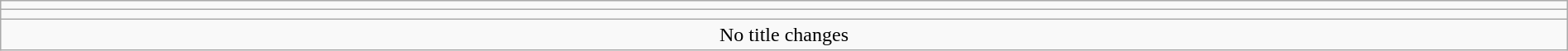<table class="wikitable" style="text-align:center; width:100%;">
<tr>
<td colspan="5"></td>
</tr>
<tr>
<td colspan="5"><strong></strong></td>
</tr>
<tr>
<td colspan="5">No title changes</td>
</tr>
</table>
